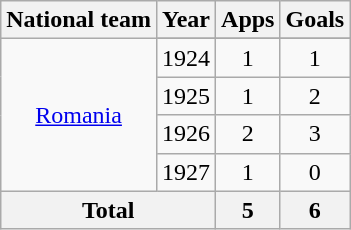<table class="wikitable" style="text-align:center">
<tr>
<th>National team</th>
<th>Year</th>
<th>Apps</th>
<th>Goals</th>
</tr>
<tr>
<td rowspan="5"><a href='#'>Romania</a></td>
</tr>
<tr>
<td>1924</td>
<td>1</td>
<td>1</td>
</tr>
<tr>
<td>1925</td>
<td>1</td>
<td>2</td>
</tr>
<tr>
<td>1926</td>
<td>2</td>
<td>3</td>
</tr>
<tr>
<td>1927</td>
<td>1</td>
<td>0</td>
</tr>
<tr>
<th colspan=2>Total</th>
<th>5</th>
<th>6</th>
</tr>
</table>
